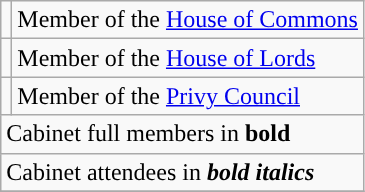<table class="wikitable">
<tr>
<td style="background: "></td>
<td>Member of the <a href='#'>House of Commons</a></td>
</tr>
<tr>
<td style="background: "></td>
<td>Member of the <a href='#'>House of Lords</a></td>
</tr>
<tr>
<td style="background: "></td>
<td>Member of the <a href='#'>Privy Council</a></td>
</tr>
<tr>
<td colspan="2">Cabinet full members in <strong>bold</strong></td>
</tr>
<tr>
<td colspan="2">Cabinet attendees in <strong><em>bold italics</em></strong></td>
</tr>
<tr>
</tr>
</table>
